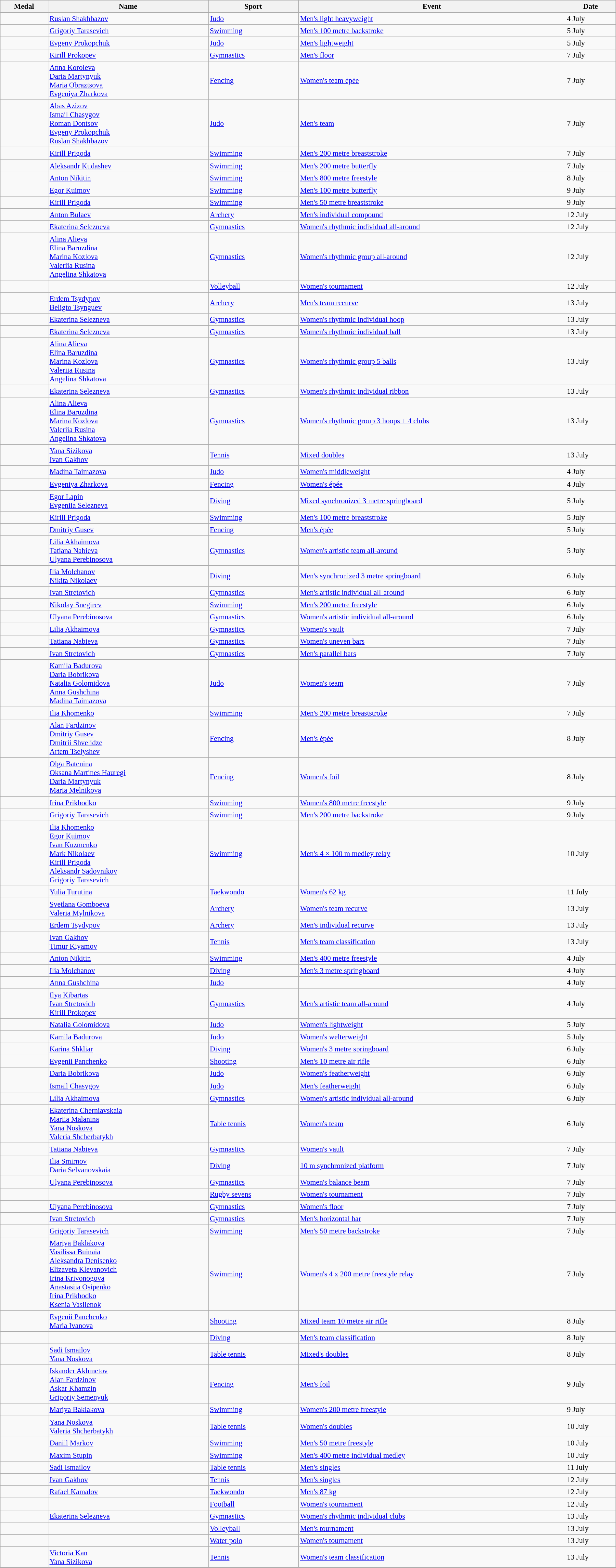<table class="wikitable sortable" style="font-size: 95%;" width=100%>
<tr>
<th>Medal</th>
<th>Name</th>
<th>Sport</th>
<th>Event</th>
<th>Date</th>
</tr>
<tr>
<td></td>
<td><a href='#'>Ruslan Shakhbazov</a></td>
<td><a href='#'>Judo</a></td>
<td><a href='#'>Men's light heavyweight</a></td>
<td>4 July</td>
</tr>
<tr>
<td></td>
<td><a href='#'>Grigoriy Tarasevich</a></td>
<td><a href='#'>Swimming</a></td>
<td><a href='#'>Men's 100 metre backstroke</a></td>
<td>5 July</td>
</tr>
<tr>
<td></td>
<td><a href='#'>Evgeny Prokopchuk</a></td>
<td><a href='#'>Judo</a></td>
<td><a href='#'>Men's lightweight</a></td>
<td>5 July</td>
</tr>
<tr>
<td></td>
<td><a href='#'>Kirill Prokopev</a></td>
<td><a href='#'>Gymnastics</a></td>
<td><a href='#'>Men's floor</a></td>
<td>7 July</td>
</tr>
<tr>
<td></td>
<td><a href='#'>Anna Koroleva</a><br><a href='#'>Daria Martynyuk</a><br><a href='#'>Maria Obraztsova</a><br><a href='#'>Evgeniya Zharkova</a></td>
<td><a href='#'>Fencing</a></td>
<td><a href='#'>Women's team épée</a></td>
<td>7 July</td>
</tr>
<tr>
<td></td>
<td><a href='#'>Abas Azizov</a><br><a href='#'>Ismail Chasygov</a><br><a href='#'>Roman Dontsov</a><br><a href='#'>Evgeny Prokopchuk</a><br><a href='#'>Ruslan Shakhbazov</a></td>
<td><a href='#'>Judo</a></td>
<td><a href='#'>Men's team</a></td>
<td>7 July</td>
</tr>
<tr>
<td></td>
<td><a href='#'>Kirill Prigoda</a></td>
<td><a href='#'>Swimming</a></td>
<td><a href='#'>Men's 200 metre breaststroke</a></td>
<td>7 July</td>
</tr>
<tr>
<td></td>
<td><a href='#'>Aleksandr Kudashev</a></td>
<td><a href='#'>Swimming</a></td>
<td><a href='#'>Men's 200 metre butterfly</a></td>
<td>7 July</td>
</tr>
<tr>
<td></td>
<td><a href='#'>Anton Nikitin</a></td>
<td><a href='#'>Swimming</a></td>
<td><a href='#'>Men's 800 metre freestyle</a></td>
<td>8 July</td>
</tr>
<tr>
<td></td>
<td><a href='#'>Egor Kuimov</a></td>
<td><a href='#'>Swimming</a></td>
<td><a href='#'>Men's 100 metre butterfly</a></td>
<td>9 July</td>
</tr>
<tr>
<td></td>
<td><a href='#'>Kirill Prigoda</a></td>
<td><a href='#'>Swimming</a></td>
<td><a href='#'>Men's 50 metre breaststroke</a></td>
<td>9 July</td>
</tr>
<tr>
<td></td>
<td><a href='#'>Anton Bulaev</a></td>
<td><a href='#'>Archery</a></td>
<td><a href='#'>Men's individual compound</a></td>
<td>12 July</td>
</tr>
<tr>
<td></td>
<td><a href='#'>Ekaterina Selezneva</a></td>
<td><a href='#'>Gymnastics</a></td>
<td><a href='#'>Women's rhythmic individual all-around</a></td>
<td>12 July</td>
</tr>
<tr>
<td></td>
<td><a href='#'>Alina Alieva</a><br><a href='#'>Elina Baruzdina</a><br><a href='#'>Marina Kozlova</a><br><a href='#'>Valeriia Rusina</a><br><a href='#'>Angelina Shkatova</a></td>
<td><a href='#'>Gymnastics</a></td>
<td><a href='#'>Women's rhythmic group all-around</a></td>
<td>12 July</td>
</tr>
<tr>
<td></td>
<td></td>
<td><a href='#'>Volleyball</a></td>
<td><a href='#'>Women's tournament</a></td>
<td>12 July</td>
</tr>
<tr>
<td></td>
<td><a href='#'>Erdem Tsydypov</a><br><a href='#'>Beligto Tsynguev</a></td>
<td><a href='#'>Archery</a></td>
<td><a href='#'>Men's team recurve</a></td>
<td>13 July</td>
</tr>
<tr>
<td></td>
<td><a href='#'>Ekaterina Selezneva</a></td>
<td><a href='#'>Gymnastics</a></td>
<td><a href='#'>Women's rhythmic individual hoop</a></td>
<td>13 July</td>
</tr>
<tr>
<td></td>
<td><a href='#'>Ekaterina Selezneva</a></td>
<td><a href='#'>Gymnastics</a></td>
<td><a href='#'>Women's rhythmic individual ball</a></td>
<td>13 July</td>
</tr>
<tr>
<td></td>
<td><a href='#'>Alina Alieva</a><br><a href='#'>Elina Baruzdina</a><br><a href='#'>Marina Kozlova</a><br><a href='#'>Valeriia Rusina</a><br><a href='#'>Angelina Shkatova</a></td>
<td><a href='#'>Gymnastics</a></td>
<td><a href='#'>Women's rhythmic group 5 balls</a></td>
<td>13 July</td>
</tr>
<tr>
<td></td>
<td><a href='#'>Ekaterina Selezneva</a></td>
<td><a href='#'>Gymnastics</a></td>
<td><a href='#'>Women's rhythmic individual ribbon</a></td>
<td>13 July</td>
</tr>
<tr>
<td></td>
<td><a href='#'>Alina Alieva</a><br><a href='#'>Elina Baruzdina</a><br><a href='#'>Marina Kozlova</a><br><a href='#'>Valeriia Rusina</a><br><a href='#'>Angelina Shkatova</a></td>
<td><a href='#'>Gymnastics</a></td>
<td><a href='#'>Women's rhythmic group 3 hoops + 4 clubs</a></td>
<td>13 July</td>
</tr>
<tr>
<td></td>
<td><a href='#'>Yana Sizikova</a><br><a href='#'>Ivan Gakhov</a></td>
<td><a href='#'>Tennis</a></td>
<td><a href='#'>Mixed doubles</a></td>
<td>13 July</td>
</tr>
<tr>
<td></td>
<td><a href='#'>Madina Taimazova</a></td>
<td><a href='#'>Judo</a></td>
<td><a href='#'>Women's middleweight</a></td>
<td>4 July</td>
</tr>
<tr>
<td></td>
<td><a href='#'>Evgeniya Zharkova</a></td>
<td><a href='#'>Fencing</a></td>
<td><a href='#'>Women's épée</a></td>
<td>4 July</td>
</tr>
<tr>
<td></td>
<td><a href='#'>Egor Lapin</a><br><a href='#'>Evgeniia Selezneva</a></td>
<td><a href='#'>Diving</a></td>
<td><a href='#'>Mixed synchronized 3 metre springboard</a></td>
<td>5 July</td>
</tr>
<tr>
<td></td>
<td><a href='#'>Kirill Prigoda</a></td>
<td><a href='#'>Swimming</a></td>
<td><a href='#'>Men's 100 metre breaststroke</a></td>
<td>5 July</td>
</tr>
<tr>
<td></td>
<td><a href='#'>Dmitriy Gusev</a></td>
<td><a href='#'>Fencing</a></td>
<td><a href='#'>Men's épée</a></td>
<td>5 July</td>
</tr>
<tr>
<td></td>
<td><a href='#'>Lilia Akhaimova</a><br><a href='#'>Tatiana Nabieva</a><br><a href='#'>Ulyana Perebinosova</a></td>
<td><a href='#'>Gymnastics</a></td>
<td><a href='#'>Women's artistic team all-around</a></td>
<td>5 July</td>
</tr>
<tr>
<td></td>
<td><a href='#'>Ilia Molchanov</a><br><a href='#'>Nikita Nikolaev</a></td>
<td><a href='#'>Diving</a></td>
<td><a href='#'>Men's synchronized 3 metre springboard</a></td>
<td>6 July</td>
</tr>
<tr>
<td></td>
<td><a href='#'>Ivan Stretovich</a></td>
<td><a href='#'>Gymnastics</a></td>
<td><a href='#'>Men's artistic individual all-around</a></td>
<td>6 July</td>
</tr>
<tr>
<td></td>
<td><a href='#'>Nikolay Snegirev</a></td>
<td><a href='#'>Swimming</a></td>
<td><a href='#'>Men's 200 metre freestyle</a></td>
<td>6 July</td>
</tr>
<tr>
<td></td>
<td><a href='#'>Ulyana Perebinosova</a></td>
<td><a href='#'>Gymnastics</a></td>
<td><a href='#'>Women's artistic individual all-around</a></td>
<td>6 July</td>
</tr>
<tr>
<td></td>
<td><a href='#'>Lilia Akhaimova</a></td>
<td><a href='#'>Gymnastics</a></td>
<td><a href='#'>Women's vault</a></td>
<td>7 July</td>
</tr>
<tr>
<td></td>
<td><a href='#'>Tatiana Nabieva</a></td>
<td><a href='#'>Gymnastics</a></td>
<td><a href='#'>Women's uneven bars</a></td>
<td>7 July</td>
</tr>
<tr>
<td></td>
<td><a href='#'>Ivan Stretovich</a></td>
<td><a href='#'>Gymnastics</a></td>
<td><a href='#'>Men's parallel bars</a></td>
<td>7 July</td>
</tr>
<tr>
<td></td>
<td><a href='#'>Kamila Badurova</a><br><a href='#'>Daria Bobrikova</a><br><a href='#'>Natalia Golomidova</a><br><a href='#'>Anna Gushchina</a><br><a href='#'>Madina Taimazova</a></td>
<td><a href='#'>Judo</a></td>
<td><a href='#'>Women's team</a></td>
<td>7 July</td>
</tr>
<tr>
<td></td>
<td><a href='#'>Ilia Khomenko</a></td>
<td><a href='#'>Swimming</a></td>
<td><a href='#'>Men's 200 metre breaststroke</a></td>
<td>7 July</td>
</tr>
<tr>
<td></td>
<td><a href='#'>Alan Fardzinov</a><br><a href='#'>Dmitriy Gusev</a><br><a href='#'>Dmitrii Shvelidze</a><br><a href='#'>Artem Tselyshev</a></td>
<td><a href='#'>Fencing</a></td>
<td><a href='#'>Men's épée</a></td>
<td>8 July</td>
</tr>
<tr>
<td></td>
<td><a href='#'>Olga Batenina</a><br><a href='#'>Oksana Martines Hauregi</a><br><a href='#'>Daria Martynyuk</a><br><a href='#'>Maria Melnikova</a></td>
<td><a href='#'>Fencing</a></td>
<td><a href='#'>Women's foil</a></td>
<td>8 July</td>
</tr>
<tr>
<td></td>
<td><a href='#'>Irina Prikhodko</a></td>
<td><a href='#'>Swimming</a></td>
<td><a href='#'>Women's 800 metre freestyle</a></td>
<td>9 July</td>
</tr>
<tr>
<td></td>
<td><a href='#'>Grigoriy Tarasevich</a></td>
<td><a href='#'>Swimming</a></td>
<td><a href='#'>Men's 200 metre backstroke</a></td>
<td>9 July</td>
</tr>
<tr>
<td></td>
<td><a href='#'>Ilia Khomenko</a><br><a href='#'>Egor Kuimov</a><br><a href='#'>Ivan Kuzmenko</a><br><a href='#'>Mark Nikolaev</a><br><a href='#'>Kirill Prigoda</a><br><a href='#'>Aleksandr Sadovnikov</a><br><a href='#'>Grigoriy Tarasevich</a></td>
<td><a href='#'>Swimming</a></td>
<td><a href='#'>Men's 4 × 100 m medley relay</a></td>
<td>10 July</td>
</tr>
<tr>
<td></td>
<td><a href='#'>Yulia Turutina</a></td>
<td><a href='#'>Taekwondo</a></td>
<td><a href='#'>Women's 62 kg</a></td>
<td>11 July</td>
</tr>
<tr>
<td></td>
<td><a href='#'>Svetlana Gomboeva</a><br><a href='#'>Valeria Mylnikova</a></td>
<td><a href='#'>Archery</a></td>
<td><a href='#'>Women's team recurve</a></td>
<td>13 July</td>
</tr>
<tr>
<td></td>
<td><a href='#'>Erdem Tsydypov</a></td>
<td><a href='#'>Archery</a></td>
<td><a href='#'>Men's individual recurve</a></td>
<td>13 July</td>
</tr>
<tr>
<td></td>
<td><a href='#'>Ivan Gakhov</a><br><a href='#'>Timur Kiyamov</a></td>
<td><a href='#'>Tennis</a></td>
<td><a href='#'>Men's team classification</a></td>
<td>13 July</td>
</tr>
<tr>
<td></td>
<td><a href='#'>Anton Nikitin</a></td>
<td><a href='#'>Swimming</a></td>
<td><a href='#'>Men's 400 metre freestyle</a></td>
<td>4 July</td>
</tr>
<tr>
<td></td>
<td><a href='#'>Ilia Molchanov</a></td>
<td><a href='#'>Diving</a></td>
<td><a href='#'>Men's 3 metre springboard</a></td>
<td>4 July</td>
</tr>
<tr>
<td></td>
<td><a href='#'>Anna Gushchina</a></td>
<td><a href='#'>Judo</a></td>
<td></td>
<td>4 July</td>
</tr>
<tr>
<td></td>
<td><a href='#'>Ilya Kibartas</a><br><a href='#'>Ivan Stretovich</a><br><a href='#'>Kirill Prokopev</a></td>
<td><a href='#'>Gymnastics</a></td>
<td><a href='#'>Men's artistic team all-around</a></td>
<td>4 July</td>
</tr>
<tr>
<td></td>
<td><a href='#'>Natalia Golomidova</a></td>
<td><a href='#'>Judo</a></td>
<td><a href='#'>Women's lightweight</a></td>
<td>5 July</td>
</tr>
<tr>
<td></td>
<td><a href='#'>Kamila Badurova</a></td>
<td><a href='#'>Judo</a></td>
<td><a href='#'>Women's welterweight</a></td>
<td>5 July</td>
</tr>
<tr>
<td></td>
<td><a href='#'>Karina Shkliar</a></td>
<td><a href='#'>Diving</a></td>
<td><a href='#'>Women's 3 metre springboard</a></td>
<td>6 July</td>
</tr>
<tr>
<td></td>
<td><a href='#'>Evgenii Panchenko</a></td>
<td><a href='#'>Shooting</a></td>
<td><a href='#'>Men's 10 metre air rifle</a></td>
<td>6 July</td>
</tr>
<tr>
<td></td>
<td><a href='#'>Daria Bobrikova</a></td>
<td><a href='#'>Judo</a></td>
<td><a href='#'>Women's featherweight</a></td>
<td>6 July</td>
</tr>
<tr>
<td></td>
<td><a href='#'>Ismail Chasygov</a></td>
<td><a href='#'>Judo</a></td>
<td><a href='#'>Men's featherweight</a></td>
<td>6 July</td>
</tr>
<tr>
<td></td>
<td><a href='#'>Lilia Akhaimova</a></td>
<td><a href='#'>Gymnastics</a></td>
<td><a href='#'>Women's artistic individual all-around</a></td>
<td>6 July</td>
</tr>
<tr>
<td></td>
<td><a href='#'>Ekaterina Cherniavskaia</a><br><a href='#'>Mariia Malanina</a><br><a href='#'>Yana Noskova</a><br><a href='#'>Valeria Shcherbatykh</a></td>
<td><a href='#'>Table tennis</a></td>
<td><a href='#'>Women's team</a></td>
<td>6 July</td>
</tr>
<tr>
<td></td>
<td><a href='#'>Tatiana Nabieva</a></td>
<td><a href='#'>Gymnastics</a></td>
<td><a href='#'>Women's vault</a></td>
<td>7 July</td>
</tr>
<tr>
<td></td>
<td><a href='#'>Ilia Smirnov</a><br><a href='#'>Daria Selvanovskaia</a></td>
<td><a href='#'>Diving</a></td>
<td><a href='#'>10 m synchronized platform</a></td>
<td>7 July</td>
</tr>
<tr>
<td></td>
<td><a href='#'>Ulyana Perebinosova</a></td>
<td><a href='#'>Gymnastics</a></td>
<td><a href='#'>Women's balance beam</a></td>
<td>7 July</td>
</tr>
<tr>
<td></td>
<td></td>
<td><a href='#'>Rugby sevens</a></td>
<td><a href='#'>Women's tournament</a></td>
<td>7 July</td>
</tr>
<tr>
<td></td>
<td><a href='#'>Ulyana Perebinosova</a></td>
<td><a href='#'>Gymnastics</a></td>
<td><a href='#'>Women's floor</a></td>
<td>7 July</td>
</tr>
<tr>
<td></td>
<td><a href='#'>Ivan Stretovich</a></td>
<td><a href='#'>Gymnastics</a></td>
<td><a href='#'>Men's horizontal bar</a></td>
<td>7 July</td>
</tr>
<tr>
<td></td>
<td><a href='#'>Grigoriy Tarasevich</a></td>
<td><a href='#'>Swimming</a></td>
<td><a href='#'>Men's 50 metre backstroke</a></td>
<td>7 July</td>
</tr>
<tr>
<td></td>
<td><a href='#'>Mariya Baklakova</a><br><a href='#'>Vasilissa Buinaia</a><br><a href='#'>Aleksandra Denisenko</a><br><a href='#'>Elizaveta Klevanovich</a><br><a href='#'>Irina Krivonogova</a><br><a href='#'>Anastasiia Osipenko</a><br><a href='#'>Irina Prikhodko</a><br><a href='#'>Ksenia Vasilenok</a></td>
<td><a href='#'>Swimming</a></td>
<td><a href='#'>Women's 4 x 200 metre freestyle relay</a></td>
<td>7 July</td>
</tr>
<tr>
<td></td>
<td><a href='#'>Evgenii Panchenko</a><br><a href='#'>Maria Ivanova</a></td>
<td><a href='#'>Shooting</a></td>
<td><a href='#'>Mixed team 10 metre air rifle</a></td>
<td>8 July</td>
</tr>
<tr>
<td></td>
<td></td>
<td><a href='#'>Diving</a></td>
<td><a href='#'>Men's team classification</a></td>
<td>8 July</td>
</tr>
<tr>
<td></td>
<td><a href='#'>Sadi Ismailov</a><br><a href='#'>Yana Noskova</a></td>
<td><a href='#'>Table tennis</a></td>
<td><a href='#'>Mixed's doubles</a></td>
<td>8 July</td>
</tr>
<tr>
<td></td>
<td><a href='#'>Iskander Akhmetov</a><br><a href='#'>Alan Fardzinov</a><br><a href='#'>Askar Khamzin</a><br><a href='#'>Grigoriy Semenyuk</a></td>
<td><a href='#'>Fencing</a></td>
<td><a href='#'>Men's foil</a></td>
<td>9 July</td>
</tr>
<tr>
<td></td>
<td><a href='#'>Mariya Baklakova</a></td>
<td><a href='#'>Swimming</a></td>
<td><a href='#'>Women's 200 metre freestyle</a></td>
<td>9 July</td>
</tr>
<tr>
<td></td>
<td><a href='#'>Yana Noskova</a><br><a href='#'>Valeria Shcherbatykh</a></td>
<td><a href='#'>Table tennis</a></td>
<td><a href='#'>Women's doubles</a></td>
<td>10 July</td>
</tr>
<tr>
<td></td>
<td><a href='#'>Daniil Markov</a></td>
<td><a href='#'>Swimming</a></td>
<td><a href='#'>Men's 50 metre freestyle</a></td>
<td>10 July</td>
</tr>
<tr>
<td></td>
<td><a href='#'>Maxim Stupin</a></td>
<td><a href='#'>Swimming</a></td>
<td><a href='#'>Men's 400 metre individual medley</a></td>
<td>10 July</td>
</tr>
<tr>
<td></td>
<td><a href='#'>Sadi Ismailov</a></td>
<td><a href='#'>Table tennis</a></td>
<td><a href='#'>Men's singles</a></td>
<td>11 July</td>
</tr>
<tr>
<td></td>
<td><a href='#'>Ivan Gakhov</a></td>
<td><a href='#'>Tennis</a></td>
<td><a href='#'>Men's singles</a></td>
<td>12 July</td>
</tr>
<tr>
<td></td>
<td><a href='#'>Rafael Kamalov</a></td>
<td><a href='#'>Taekwondo</a></td>
<td><a href='#'>Men's 87 kg</a></td>
<td>12 July</td>
</tr>
<tr>
<td></td>
<td></td>
<td><a href='#'>Football</a></td>
<td><a href='#'>Women's tournament</a></td>
<td>12 July</td>
</tr>
<tr>
<td></td>
<td><a href='#'>Ekaterina Selezneva</a></td>
<td><a href='#'>Gymnastics</a></td>
<td><a href='#'>Women's rhythmic individual clubs</a></td>
<td>13 July</td>
</tr>
<tr>
<td></td>
<td></td>
<td><a href='#'>Volleyball</a></td>
<td><a href='#'>Men's tournament</a></td>
<td>13 July</td>
</tr>
<tr>
<td></td>
<td></td>
<td><a href='#'>Water polo</a></td>
<td><a href='#'>Women's tournament</a></td>
<td>13 July</td>
</tr>
<tr>
<td></td>
<td><a href='#'>Victoria Kan</a><br><a href='#'>Yana Sizikova</a></td>
<td><a href='#'>Tennis</a></td>
<td><a href='#'>Women's team classification</a></td>
<td>13 July</td>
</tr>
</table>
